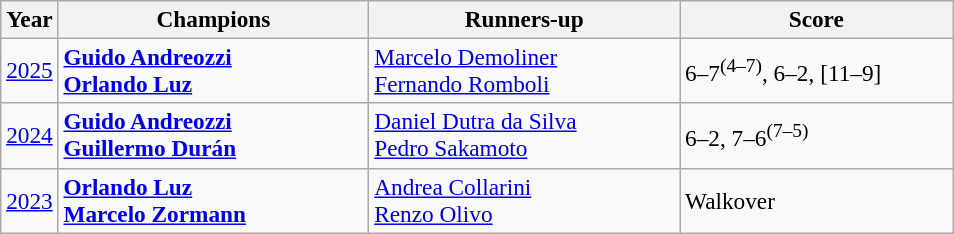<table class="wikitable" style="font-size:97%">
<tr>
<th>Year</th>
<th width="200">Champions</th>
<th width="200">Runners-up</th>
<th width="175">Score</th>
</tr>
<tr>
<td><a href='#'>2025</a></td>
<td> <strong><a href='#'>Guido Andreozzi</a></strong><br> <strong><a href='#'>Orlando Luz</a></strong></td>
<td> <a href='#'>Marcelo Demoliner</a><br> <a href='#'>Fernando Romboli</a></td>
<td>6–7<sup>(4–7)</sup>, 6–2, [11–9]</td>
</tr>
<tr>
<td><a href='#'>2024</a></td>
<td> <strong><a href='#'>Guido Andreozzi</a></strong><br> <strong><a href='#'>Guillermo Durán</a></strong></td>
<td> <a href='#'>Daniel Dutra da Silva</a><br> <a href='#'>Pedro Sakamoto</a></td>
<td>6–2, 7–6<sup>(7–5)</sup></td>
</tr>
<tr>
<td><a href='#'>2023</a></td>
<td> <strong><a href='#'>Orlando Luz</a></strong><br> <strong><a href='#'>Marcelo Zormann</a></strong></td>
<td> <a href='#'>Andrea Collarini</a><br> <a href='#'>Renzo Olivo</a></td>
<td>Walkover</td>
</tr>
</table>
